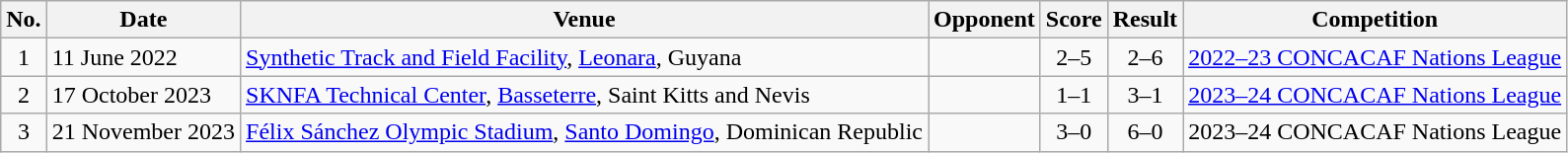<table class="wikitable">
<tr>
<th scope="col">No.</th>
<th scope="col">Date</th>
<th scope="col">Venue</th>
<th scope="col">Opponent</th>
<th scope="col">Score</th>
<th scope="col">Result</th>
<th scope="col">Competition</th>
</tr>
<tr>
<td align="center">1</td>
<td>11 June 2022</td>
<td><a href='#'>Synthetic Track and Field Facility</a>, <a href='#'>Leonara</a>, Guyana</td>
<td></td>
<td align="center">2–5</td>
<td align="center">2–6</td>
<td><a href='#'>2022–23 CONCACAF Nations League</a></td>
</tr>
<tr>
<td align="center">2</td>
<td>17 October 2023</td>
<td><a href='#'>SKNFA Technical Center</a>, <a href='#'>Basseterre</a>, Saint Kitts and Nevis</td>
<td></td>
<td align="center">1–1</td>
<td align="center">3–1</td>
<td><a href='#'>2023–24 CONCACAF Nations League</a></td>
</tr>
<tr>
<td align="center">3</td>
<td>21 November 2023</td>
<td><a href='#'>Félix Sánchez Olympic Stadium</a>, <a href='#'>Santo Domingo</a>, Dominican Republic</td>
<td></td>
<td align="center">3–0</td>
<td align="center">6–0</td>
<td>2023–24 CONCACAF Nations League</td>
</tr>
</table>
